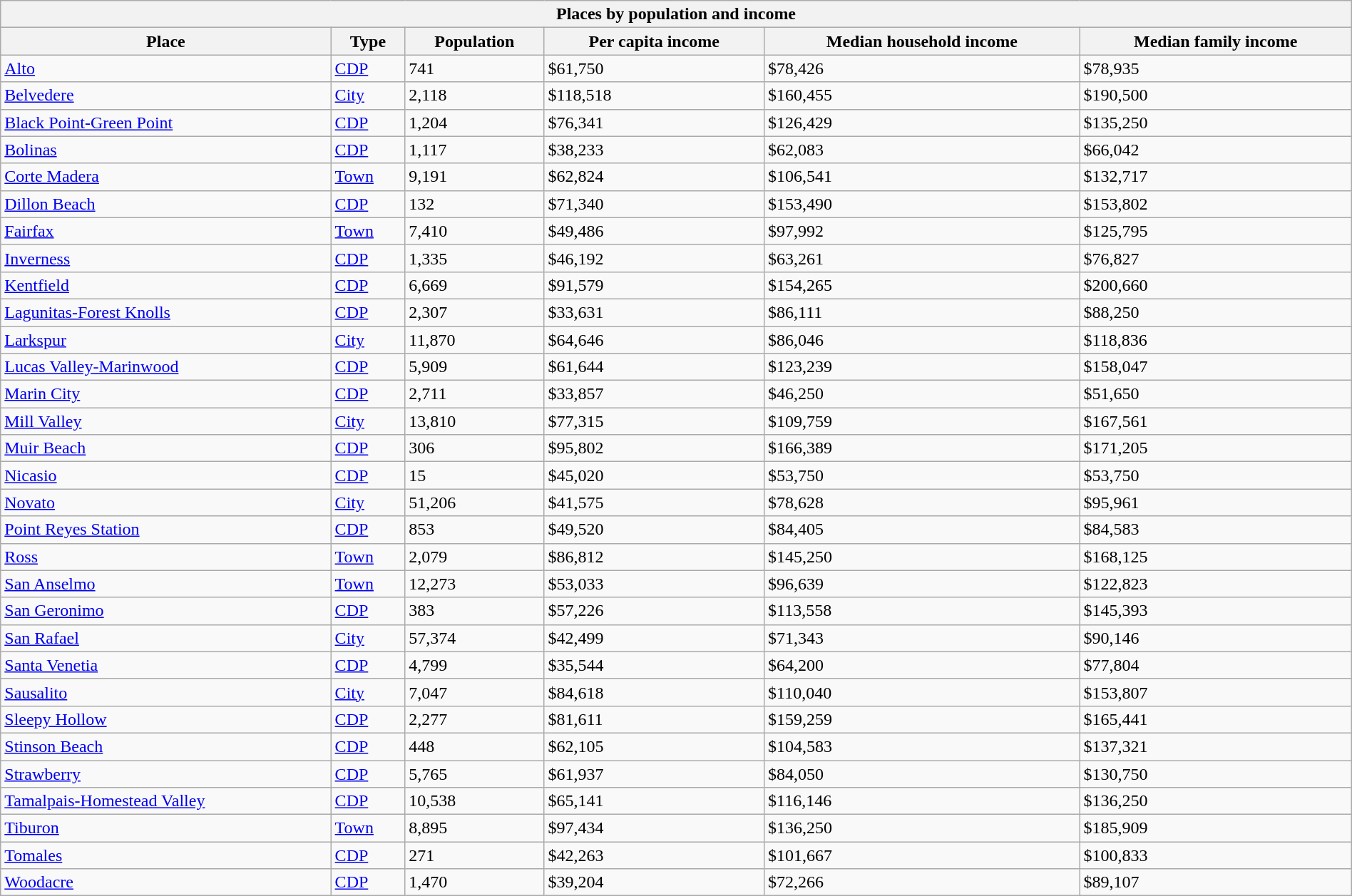<table class="wikitable collapsible collapsed sortable" style="width: 100%;">
<tr>
<th colspan=6>Places by population and income</th>
</tr>
<tr>
<th>Place</th>
<th>Type</th>
<th>Population</th>
<th data-sort-type="currency">Per capita income</th>
<th data-sort-type="currency">Median household income</th>
<th data-sort-type="currency">Median family income</th>
</tr>
<tr>
<td><a href='#'>Alto</a></td>
<td><a href='#'>CDP</a></td>
<td>741</td>
<td>$61,750</td>
<td>$78,426</td>
<td>$78,935</td>
</tr>
<tr>
<td><a href='#'>Belvedere</a></td>
<td><a href='#'>City</a></td>
<td>2,118</td>
<td>$118,518</td>
<td>$160,455</td>
<td>$190,500</td>
</tr>
<tr>
<td><a href='#'>Black Point-Green Point</a></td>
<td><a href='#'>CDP</a></td>
<td>1,204</td>
<td>$76,341</td>
<td>$126,429</td>
<td>$135,250</td>
</tr>
<tr>
<td><a href='#'>Bolinas</a></td>
<td><a href='#'>CDP</a></td>
<td>1,117</td>
<td>$38,233</td>
<td>$62,083</td>
<td>$66,042</td>
</tr>
<tr>
<td><a href='#'>Corte Madera</a></td>
<td><a href='#'>Town</a></td>
<td>9,191</td>
<td>$62,824</td>
<td>$106,541</td>
<td>$132,717</td>
</tr>
<tr>
<td><a href='#'>Dillon Beach</a></td>
<td><a href='#'>CDP</a></td>
<td>132</td>
<td>$71,340</td>
<td>$153,490</td>
<td>$153,802</td>
</tr>
<tr>
<td><a href='#'>Fairfax</a></td>
<td><a href='#'>Town</a></td>
<td>7,410</td>
<td>$49,486</td>
<td>$97,992</td>
<td>$125,795</td>
</tr>
<tr>
<td><a href='#'>Inverness</a></td>
<td><a href='#'>CDP</a></td>
<td>1,335</td>
<td>$46,192</td>
<td>$63,261</td>
<td>$76,827</td>
</tr>
<tr>
<td><a href='#'>Kentfield</a></td>
<td><a href='#'>CDP</a></td>
<td>6,669</td>
<td>$91,579</td>
<td>$154,265</td>
<td>$200,660</td>
</tr>
<tr>
<td><a href='#'>Lagunitas-Forest Knolls</a></td>
<td><a href='#'>CDP</a></td>
<td>2,307</td>
<td>$33,631</td>
<td>$86,111</td>
<td>$88,250</td>
</tr>
<tr>
<td><a href='#'>Larkspur</a></td>
<td><a href='#'>City</a></td>
<td>11,870</td>
<td>$64,646</td>
<td>$86,046</td>
<td>$118,836</td>
</tr>
<tr>
<td><a href='#'>Lucas Valley-Marinwood</a></td>
<td><a href='#'>CDP</a></td>
<td>5,909</td>
<td>$61,644</td>
<td>$123,239</td>
<td>$158,047</td>
</tr>
<tr>
<td><a href='#'>Marin City</a></td>
<td><a href='#'>CDP</a></td>
<td>2,711</td>
<td>$33,857</td>
<td>$46,250</td>
<td>$51,650</td>
</tr>
<tr>
<td><a href='#'>Mill Valley</a></td>
<td><a href='#'>City</a></td>
<td>13,810</td>
<td>$77,315</td>
<td>$109,759</td>
<td>$167,561</td>
</tr>
<tr>
<td><a href='#'>Muir Beach</a></td>
<td><a href='#'>CDP</a></td>
<td>306</td>
<td>$95,802</td>
<td>$166,389</td>
<td>$171,205</td>
</tr>
<tr>
<td><a href='#'>Nicasio</a></td>
<td><a href='#'>CDP</a></td>
<td>15</td>
<td>$45,020</td>
<td>$53,750</td>
<td>$53,750</td>
</tr>
<tr>
<td><a href='#'>Novato</a></td>
<td><a href='#'>City</a></td>
<td>51,206</td>
<td>$41,575</td>
<td>$78,628</td>
<td>$95,961</td>
</tr>
<tr>
<td><a href='#'>Point Reyes Station</a></td>
<td><a href='#'>CDP</a></td>
<td>853</td>
<td>$49,520</td>
<td>$84,405</td>
<td>$84,583</td>
</tr>
<tr>
<td><a href='#'>Ross</a></td>
<td><a href='#'>Town</a></td>
<td>2,079</td>
<td>$86,812</td>
<td>$145,250</td>
<td>$168,125</td>
</tr>
<tr>
<td><a href='#'>San Anselmo</a></td>
<td><a href='#'>Town</a></td>
<td>12,273</td>
<td>$53,033</td>
<td>$96,639</td>
<td>$122,823</td>
</tr>
<tr>
<td><a href='#'>San Geronimo</a></td>
<td><a href='#'>CDP</a></td>
<td>383</td>
<td>$57,226</td>
<td>$113,558</td>
<td>$145,393</td>
</tr>
<tr>
<td><a href='#'>San Rafael</a></td>
<td><a href='#'>City</a></td>
<td>57,374</td>
<td>$42,499</td>
<td>$71,343</td>
<td>$90,146</td>
</tr>
<tr>
<td><a href='#'>Santa Venetia</a></td>
<td><a href='#'>CDP</a></td>
<td>4,799</td>
<td>$35,544</td>
<td>$64,200</td>
<td>$77,804</td>
</tr>
<tr>
<td><a href='#'>Sausalito</a></td>
<td><a href='#'>City</a></td>
<td>7,047</td>
<td>$84,618</td>
<td>$110,040</td>
<td>$153,807</td>
</tr>
<tr>
<td><a href='#'>Sleepy Hollow</a></td>
<td><a href='#'>CDP</a></td>
<td>2,277</td>
<td>$81,611</td>
<td>$159,259</td>
<td>$165,441</td>
</tr>
<tr>
<td><a href='#'>Stinson Beach</a></td>
<td><a href='#'>CDP</a></td>
<td>448</td>
<td>$62,105</td>
<td>$104,583</td>
<td>$137,321</td>
</tr>
<tr>
<td><a href='#'>Strawberry</a></td>
<td><a href='#'>CDP</a></td>
<td>5,765</td>
<td>$61,937</td>
<td>$84,050</td>
<td>$130,750</td>
</tr>
<tr>
<td><a href='#'>Tamalpais-Homestead Valley</a></td>
<td><a href='#'>CDP</a></td>
<td>10,538</td>
<td>$65,141</td>
<td>$116,146</td>
<td>$136,250</td>
</tr>
<tr>
<td><a href='#'>Tiburon</a></td>
<td><a href='#'>Town</a></td>
<td>8,895</td>
<td>$97,434</td>
<td>$136,250</td>
<td>$185,909</td>
</tr>
<tr>
<td><a href='#'>Tomales</a></td>
<td><a href='#'>CDP</a></td>
<td>271</td>
<td>$42,263</td>
<td>$101,667</td>
<td>$100,833</td>
</tr>
<tr>
<td><a href='#'>Woodacre</a></td>
<td><a href='#'>CDP</a></td>
<td>1,470</td>
<td>$39,204</td>
<td>$72,266</td>
<td>$89,107</td>
</tr>
</table>
